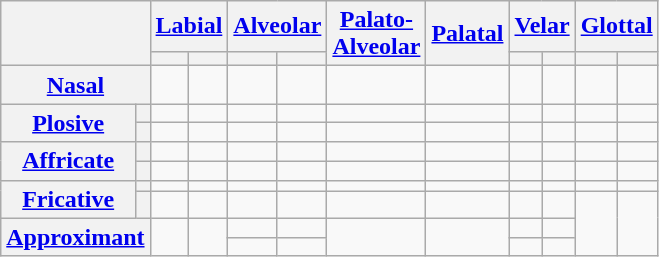<table class=wikitable style=text-align:center>
<tr>
<th colspan=2 rowspan=2></th>
<th colspan=2><a href='#'>Labial</a></th>
<th colspan=2><a href='#'>Alveolar</a></th>
<th rowspan=2><a href='#'>Palato-<br>Alveolar</a></th>
<th rowspan=2><a href='#'>Palatal</a></th>
<th colspan=2><a href='#'>Velar</a></th>
<th colspan="2"><a href='#'>Glottal</a></th>
</tr>
<tr>
<th></th>
<th></th>
<th></th>
<th></th>
<th></th>
<th></th>
<th></th>
<th></th>
</tr>
<tr>
<th colspan=2><a href='#'>Nasal</a></th>
<td> </td>
<td> </td>
<td> </td>
<td> </td>
<td></td>
<td> </td>
<td></td>
<td></td>
<td></td>
<td></td>
</tr>
<tr>
<th rowspan=2><a href='#'>Plosive</a></th>
<th></th>
<td> </td>
<td> </td>
<td> </td>
<td> </td>
<td></td>
<td> </td>
<td> </td>
<td> </td>
<td></td>
<td></td>
</tr>
<tr>
<th></th>
<td> </td>
<td> </td>
<td> </td>
<td> </td>
<td></td>
<td> </td>
<td> </td>
<td> </td>
<td></td>
<td></td>
</tr>
<tr>
<th rowspan=2><a href='#'>Affricate</a></th>
<th></th>
<td></td>
<td></td>
<td> </td>
<td> </td>
<td> </td>
<td></td>
<td></td>
<td></td>
<td></td>
<td></td>
</tr>
<tr>
<th></th>
<td></td>
<td></td>
<td> </td>
<td></td>
<td> </td>
<td></td>
<td></td>
<td></td>
<td></td>
<td></td>
</tr>
<tr>
<th rowspan=2><a href='#'>Fricative</a></th>
<th></th>
<td> </td>
<td> </td>
<td> </td>
<td> </td>
<td> </td>
<td> </td>
<td></td>
<td></td>
<td></td>
<td></td>
</tr>
<tr>
<th></th>
<td> </td>
<td> </td>
<td> </td>
<td> </td>
<td> </td>
<td> </td>
<td></td>
<td></td>
<td rowspan="3"> </td>
<td rowspan="3"> </td>
</tr>
<tr>
<th colspan=2 rowspan=2><a href='#'>Approximant</a></th>
<td rowspan=2> </td>
<td rowspan=2></td>
<td> </td>
<td> </td>
<td rowspan=2></td>
<td rowspan=2> </td>
<td></td>
<td></td>
</tr>
<tr>
<td> </td>
<td> </td>
<td></td>
<td></td>
</tr>
</table>
